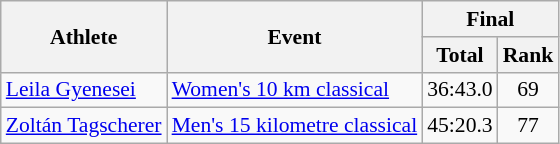<table class="wikitable" style="font-size:90%">
<tr>
<th rowspan="2">Athlete</th>
<th rowspan="2">Event</th>
<th colspan="2">Final</th>
</tr>
<tr>
<th>Total</th>
<th>Rank</th>
</tr>
<tr>
<td><a href='#'>Leila Gyenesei</a></td>
<td><a href='#'>Women's 10 km classical</a></td>
<td align="center">36:43.0</td>
<td align="center">69</td>
</tr>
<tr>
<td><a href='#'>Zoltán Tagscherer</a></td>
<td><a href='#'>Men's 15 kilometre classical</a></td>
<td align="center">45:20.3</td>
<td align="center">77</td>
</tr>
</table>
